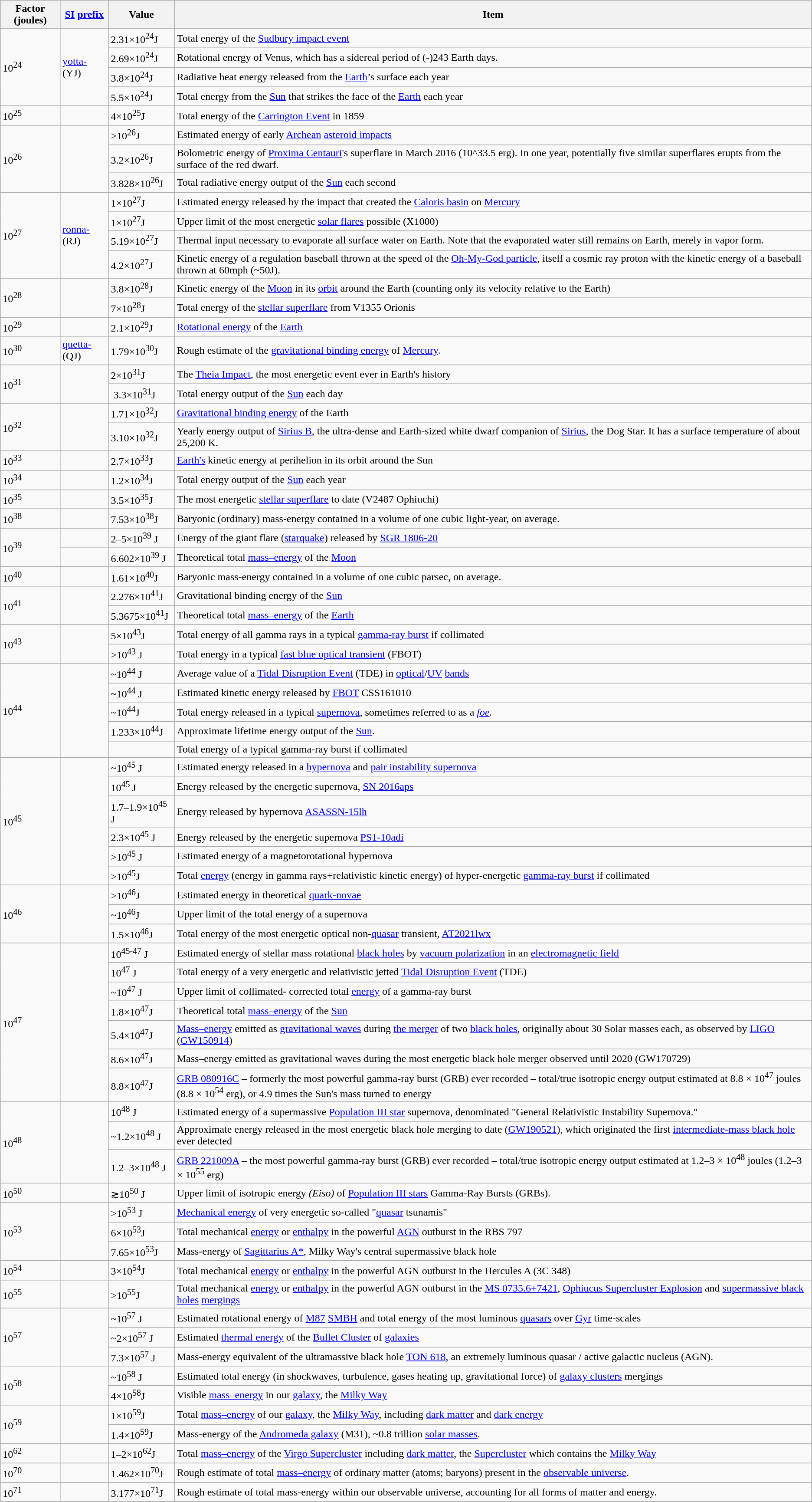<table class="wikitable">
<tr>
<th>Factor (joules)</th>
<th><a href='#'>SI</a> <a href='#'>prefix</a></th>
<th>Value</th>
<th>Item</th>
</tr>
<tr>
<td rowspan="4">10<sup>24</sup></td>
<td rowspan="4"><a href='#'>yotta-</a> (YJ)</td>
<td>2.31×10<sup>24</sup>J</td>
<td>Total energy of the <a href='#'>Sudbury impact event</a></td>
</tr>
<tr>
<td>2.69×10<sup>24</sup>J</td>
<td>Rotational energy of Venus, which has a sidereal period of (-)243 Earth days.</td>
</tr>
<tr>
<td>3.8×10<sup>24</sup>J</td>
<td>Radiative heat energy released from the <a href='#'>Earth</a>’s surface each year</td>
</tr>
<tr>
<td>5.5×10<sup>24</sup>J</td>
<td>Total energy from the <a href='#'>Sun</a> that strikes the face of the <a href='#'>Earth</a> each year</td>
</tr>
<tr>
<td>10<sup>25</sup></td>
<td> </td>
<td>4×10<sup>25</sup>J</td>
<td>Total energy of the <a href='#'>Carrington Event</a> in 1859</td>
</tr>
<tr>
<td rowspan="3">10<sup>26</sup></td>
<td rowspan="3"> </td>
<td>>10<sup>26</sup>J</td>
<td>Estimated energy of early <a href='#'>Archean</a> <a href='#'>asteroid impacts</a></td>
</tr>
<tr>
<td>3.2×10<sup>26</sup>J</td>
<td>Bolometric energy of <a href='#'>Proxima Centauri</a>'s superflare in March 2016 (10^33.5 erg). In one year, potentially five similar superflares erupts from the surface of the red dwarf.</td>
</tr>
<tr>
<td>3.828×10<sup>26</sup>J</td>
<td>Total radiative energy output of the <a href='#'>Sun</a> each second</td>
</tr>
<tr>
<td rowspan="4">10<sup>27</sup></td>
<td rowspan="4"><a href='#'>ronna-</a> (RJ)</td>
<td>1×10<sup>27</sup>J</td>
<td>Estimated energy released by the impact that created the <a href='#'>Caloris basin</a> on <a href='#'>Mercury</a></td>
</tr>
<tr>
<td>1×10<sup>27</sup>J</td>
<td>Upper limit of the most energetic <a href='#'>solar flares</a> possible (X1000)</td>
</tr>
<tr>
<td>5.19×10<sup>27</sup>J</td>
<td>Thermal input necessary to evaporate all surface water on Earth. Note that the evaporated water still remains on Earth, merely in vapor form.</td>
</tr>
<tr>
<td>4.2×10<sup>27</sup>J</td>
<td>Kinetic energy of a regulation baseball thrown at the speed of the <a href='#'>Oh-My-God particle</a>, itself a cosmic ray proton with the kinetic energy of a baseball thrown at 60mph (~50J).</td>
</tr>
<tr>
<td rowspan="2">10<sup>28</sup></td>
<td rowspan="2"></td>
<td>3.8×10<sup>28</sup>J</td>
<td>Kinetic energy of the <a href='#'>Moon</a> in its <a href='#'>orbit</a> around the Earth (counting only its velocity relative to the Earth)</td>
</tr>
<tr>
<td>7×10<sup>28</sup>J</td>
<td>Total energy of the <a href='#'>stellar superflare</a> from V1355 Orionis</td>
</tr>
<tr>
<td>10<sup>29</sup></td>
<td> </td>
<td>2.1×10<sup>29</sup>J</td>
<td><a href='#'>Rotational energy</a> of the <a href='#'>Earth</a></td>
</tr>
<tr>
<td>10<sup>30</sup></td>
<td><a href='#'>quetta-</a> (QJ)</td>
<td>1.79×10<sup>30</sup>J</td>
<td>Rough estimate of the <a href='#'>gravitational binding energy</a> of <a href='#'>Mercury</a>.</td>
</tr>
<tr>
<td rowspan="2">10<sup>31</sup></td>
<td rowspan="2"> </td>
<td>2×10<sup>31</sup>J</td>
<td>The <a href='#'>Theia Impact</a>, the most energetic event ever in Earth's history</td>
</tr>
<tr>
<td> 3.3×10<sup>31</sup>J</td>
<td>Total energy output of the <a href='#'>Sun</a> each day</td>
</tr>
<tr>
<td rowspan="2">10<sup>32</sup></td>
<td rowspan="2"> </td>
<td>1.71×10<sup>32</sup>J</td>
<td><a href='#'>Gravitational binding energy</a> of the Earth</td>
</tr>
<tr>
<td>3.10×10<sup>32</sup>J</td>
<td>Yearly energy output of <a href='#'>Sirius B</a>, the ultra-dense and Earth-sized white dwarf companion of <a href='#'>Sirius</a>, the Dog Star. It has a surface temperature of about 25,200 K.</td>
</tr>
<tr>
<td>10<sup>33</sup></td>
<td> </td>
<td>2.7×10<sup>33</sup>J</td>
<td><a href='#'>Earth's</a> kinetic energy at perihelion in its orbit around the Sun</td>
</tr>
<tr>
<td>10<sup>34</sup></td>
<td> </td>
<td>1.2×10<sup>34</sup>J</td>
<td>Total energy output of the <a href='#'>Sun</a> each year</td>
</tr>
<tr>
<td>10<sup>35</sup></td>
<td></td>
<td>3.5×10<sup>35</sup>J</td>
<td>The most energetic <a href='#'>stellar superflare</a> to date (V2487 Ophiuchi)</td>
</tr>
<tr>
<td>10<sup>38</sup></td>
<td></td>
<td>7.53×10<sup>38</sup>J</td>
<td>Baryonic (ordinary) mass-energy contained in a volume of one cubic light-year, on average.</td>
</tr>
<tr>
<td rowspan="2">10<sup>39  </sup></td>
<td></td>
<td>2–5×10<sup>39</sup> J</td>
<td>Energy of the giant flare (<a href='#'>starquake</a>) released by <a href='#'>SGR 1806-20</a></td>
</tr>
<tr>
<td></td>
<td>6.602×10<sup>39</sup> J</td>
<td>Theoretical total <a href='#'>mass–energy</a> of the <a href='#'>Moon</a></td>
</tr>
<tr>
<td>10<sup>40  </sup></td>
<td></td>
<td>1.61×10<sup>40</sup>J</td>
<td>Baryonic mass-energy contained in a volume of one cubic parsec, on average.</td>
</tr>
<tr>
<td rowspan=2>10<sup>41</sup></td>
<td rowspan=2> </td>
<td>2.276×10<sup>41</sup>J</td>
<td>Gravitational binding energy of the <a href='#'>Sun</a></td>
</tr>
<tr>
<td>5.3675×10<sup>41</sup>J</td>
<td>Theoretical total <a href='#'>mass–energy</a> of the <a href='#'>Earth</a></td>
</tr>
<tr>
<td rowspan="2">10<sup>43</sup></td>
<td rowspan="2"> </td>
<td>5×10<sup>43</sup>J</td>
<td>Total energy of all gamma rays in a typical <a href='#'>gamma-ray burst</a> if collimated</td>
</tr>
<tr>
<td>>10<sup>43</sup> J</td>
<td>Total energy in a typical <a href='#'>fast blue optical transient</a> (FBOT)</td>
</tr>
<tr>
<td rowspan="5">10<sup>44</sup></td>
<td rowspan="5"> </td>
<td>~10<sup>44</sup> J</td>
<td>Average value of a <a href='#'>Tidal Disruption Event</a> (TDE) in <a href='#'>optical</a>/<a href='#'>UV</a> <a href='#'>bands</a></td>
</tr>
<tr>
<td>~10<sup>44</sup> J</td>
<td>Estimated kinetic energy released by <a href='#'>FBOT</a> CSS161010</td>
</tr>
<tr>
<td>~10<sup>44</sup>J</td>
<td>Total energy released in a typical <a href='#'>supernova</a>, sometimes referred to as a <em><a href='#'>foe</a>.</em></td>
</tr>
<tr>
<td>1.233×10<sup>44</sup>J</td>
<td>Approximate lifetime energy output of the <a href='#'>Sun</a>.</td>
</tr>
<tr>
<td></td>
<td>Total energy of a typical gamma-ray burst if collimated</td>
</tr>
<tr>
<td rowspan="6">10<sup>45</sup></td>
<td rowspan="6"> </td>
<td>~10<sup>45</sup> J</td>
<td>Estimated energy released in a <a href='#'>hypernova</a> and <a href='#'>pair instability supernova</a></td>
</tr>
<tr>
<td>10<sup>45</sup> J</td>
<td>Energy released by the energetic supernova, <a href='#'>SN 2016aps</a></td>
</tr>
<tr>
<td>1.7–1.9×10<sup>45</sup> J</td>
<td>Energy released by hypernova <a href='#'>ASASSN-15lh</a></td>
</tr>
<tr>
<td>2.3×10<sup>45</sup> J</td>
<td>Energy released by the energetic supernova <a href='#'>PS1-10adi</a></td>
</tr>
<tr>
<td>>10<sup>45</sup> J</td>
<td>Estimated energy of a magnetorotational hypernova</td>
</tr>
<tr>
<td>>10<sup>45</sup>J</td>
<td>Total <a href='#'>energy</a> (energy in gamma rays+relativistic kinetic energy) of hyper-energetic <a href='#'>gamma-ray burst</a> if collimated</td>
</tr>
<tr>
<td rowspan="3">10<sup>46</sup></td>
<td rowspan="3"></td>
<td>>10<sup>46</sup>J</td>
<td>Estimated energy in theoretical <a href='#'>quark-novae</a></td>
</tr>
<tr>
<td>~10<sup>46</sup>J</td>
<td>Upper limit of the total energy of a supernova</td>
</tr>
<tr>
<td>1.5×10<sup>46</sup>J</td>
<td>Total energy of the most energetic optical non-<a href='#'>quasar</a> transient, <a href='#'>AT2021lwx</a></td>
</tr>
<tr>
<td rowspan="7">10<sup>47</sup></td>
<td rowspan="7"> </td>
<td>10<sup>45-47</sup> J</td>
<td>Estimated energy of stellar mass rotational <a href='#'>black holes</a> by <a href='#'>vacuum polarization</a> in an <a href='#'>electromagnetic field</a></td>
</tr>
<tr>
<td>10<sup>47</sup> J</td>
<td>Total energy of a very energetic and relativistic jetted <a href='#'>Tidal Disruption Event</a> (TDE)</td>
</tr>
<tr>
<td>~10<sup>47</sup> J</td>
<td>Upper limit of collimated- corrected total <a href='#'>energy</a> of a gamma-ray burst</td>
</tr>
<tr>
<td>1.8×10<sup>47</sup>J</td>
<td>Theoretical total <a href='#'>mass–energy</a> of the <a href='#'>Sun</a></td>
</tr>
<tr>
<td>5.4×10<sup>47</sup>J</td>
<td><a href='#'>Mass–energy</a> emitted as <a href='#'>gravitational waves</a> during <a href='#'>the merger</a> of two <a href='#'>black holes</a>, originally about 30 Solar masses each, as observed by <a href='#'>LIGO</a> (<a href='#'>GW150914</a>)</td>
</tr>
<tr>
<td>8.6×10<sup>47</sup>J</td>
<td>Mass–energy emitted as gravitational waves during the most energetic black hole merger observed until 2020 (GW170729)</td>
</tr>
<tr>
<td>8.8×10<sup>47</sup>J</td>
<td><a href='#'>GRB 080916C</a> – formerly the most powerful gamma-ray burst (GRB) ever recorded – total/true isotropic energy output estimated at 8.8 × 10<sup>47</sup> joules (8.8 × 10<sup>54</sup> erg), or 4.9 times the Sun's mass turned to energy</td>
</tr>
<tr>
<td rowspan="3">10<sup>48</sup></td>
<td rowspan="3"></td>
<td>10<sup>48</sup> J</td>
<td>Estimated energy of a supermassive <a href='#'>Population III star</a> supernova, denominated "General Relativistic Instability Supernova."</td>
</tr>
<tr>
<td>~1.2×10<sup>48</sup> J</td>
<td>Approximate energy released in the most energetic black hole merging to date (<a href='#'>GW190521</a>), which originated the first <a href='#'>intermediate-mass black hole</a> ever detected</td>
</tr>
<tr>
<td>1.2–3×10<sup>48</sup> J</td>
<td><a href='#'>GRB 221009A</a> – the most powerful gamma-ray burst (GRB) ever recorded – total/true isotropic energy output estimated at 1.2–3 × 10<sup>48</sup> joules (1.2–3 × 10<sup>55</sup> erg)</td>
</tr>
<tr>
<td>10<sup>50</sup></td>
<td></td>
<td>≳10<sup>50</sup> J</td>
<td>Upper limit of isotropic energy <em>(Eiso)</em> of <a href='#'>Population III stars</a> Gamma-Ray Bursts (GRBs).</td>
</tr>
<tr>
<td rowspan="3">10<sup>53</sup></td>
<td rowspan="3"> </td>
<td>>10<sup>53</sup> J</td>
<td><a href='#'>Mechanical energy</a> of very energetic so-called "<a href='#'>quasar</a> tsunamis"</td>
</tr>
<tr>
<td>6×10<sup>53</sup>J</td>
<td>Total mechanical <a href='#'>energy</a> or <a href='#'>enthalpy</a> in the powerful <a href='#'>AGN</a> outburst in the RBS 797</td>
</tr>
<tr>
<td>7.65×10<sup>53</sup>J</td>
<td>Mass-energy of <a href='#'>Sagittarius A*</a>, Milky Way's central supermassive black hole</td>
</tr>
<tr>
<td>10<sup>54</sup></td>
<td> </td>
<td>3×10<sup>54</sup>J</td>
<td>Total mechanical <a href='#'>energy</a> or <a href='#'>enthalpy</a> in the powerful AGN outburst in the Hercules A (3C 348)</td>
</tr>
<tr>
<td>10<sup>55</sup></td>
<td> </td>
<td>>10<sup>55</sup>J</td>
<td>Total mechanical <a href='#'>energy</a> or <a href='#'>enthalpy</a> in the powerful AGN outburst in the <a href='#'>MS 0735.6+7421</a>, <a href='#'>Ophiucus Supercluster Explosion</a> and <a href='#'>supermassive black holes</a> <a href='#'>mergings</a></td>
</tr>
<tr>
<td rowspan="3">10<sup>57</sup></td>
<td rowspan="3"></td>
<td>~10<sup>57</sup> J</td>
<td>Estimated rotational energy of <a href='#'>M87</a> <a href='#'>SMBH</a> and total energy of the most luminous <a href='#'>quasars</a> over <a href='#'>Gyr</a> time-scales</td>
</tr>
<tr>
<td>~2×10<sup>57</sup> J</td>
<td>Estimated <a href='#'>thermal energy</a> of the <a href='#'>Bullet Cluster</a> of <a href='#'>galaxies</a></td>
</tr>
<tr>
<td>7.3×10<sup>57</sup> J</td>
<td>Mass-energy equivalent of the ultramassive black hole <a href='#'>TON 618</a>, an extremely luminous quasar / active galactic nucleus (AGN).</td>
</tr>
<tr>
<td rowspan="2">10<sup>58</sup></td>
<td rowspan="2"> </td>
<td>~10<sup>58</sup> J</td>
<td>Estimated total energy (in shockwaves, turbulence, gases heating up, gravitational force) of <a href='#'>galaxy clusters</a> mergings</td>
</tr>
<tr>
<td>4×10<sup>58</sup>J</td>
<td>Visible <a href='#'>mass–energy</a> in our <a href='#'>galaxy</a>, the <a href='#'>Milky Way</a></td>
</tr>
<tr>
<td rowspan="2">10<sup>59</sup></td>
<td rowspan="2"> </td>
<td>1×10<sup>59</sup>J</td>
<td>Total <a href='#'>mass–energy</a> of our <a href='#'>galaxy</a>, the <a href='#'>Milky Way</a>, including <a href='#'>dark matter</a> and <a href='#'>dark energy</a></td>
</tr>
<tr>
<td>1.4×10<sup>59</sup>J</td>
<td>Mass-energy of the <a href='#'>Andromeda galaxy</a> (M31), ~0.8 trillion <a href='#'>solar masses</a>.</td>
</tr>
<tr>
<td>10<sup>62</sup></td>
<td> </td>
<td>1–2×10<sup>62</sup>J</td>
<td>Total <a href='#'>mass–energy</a> of the <a href='#'>Virgo Supercluster</a> including <a href='#'>dark matter</a>, the <a href='#'>Supercluster</a> which contains the <a href='#'>Milky Way</a></td>
</tr>
<tr>
<td>10<sup>70</sup></td>
<td></td>
<td>1.462×10<sup>70</sup>J</td>
<td>Rough estimate of total <a href='#'>mass–energy</a> of ordinary matter (atoms; baryons) present in the <a href='#'>observable universe</a>.</td>
</tr>
<tr>
<td>10<sup>71</sup></td>
<td></td>
<td>3.177×10<sup>71</sup>J</td>
<td>Rough estimate of total mass-energy within our observable universe, accounting for all forms of matter and energy.</td>
</tr>
</table>
